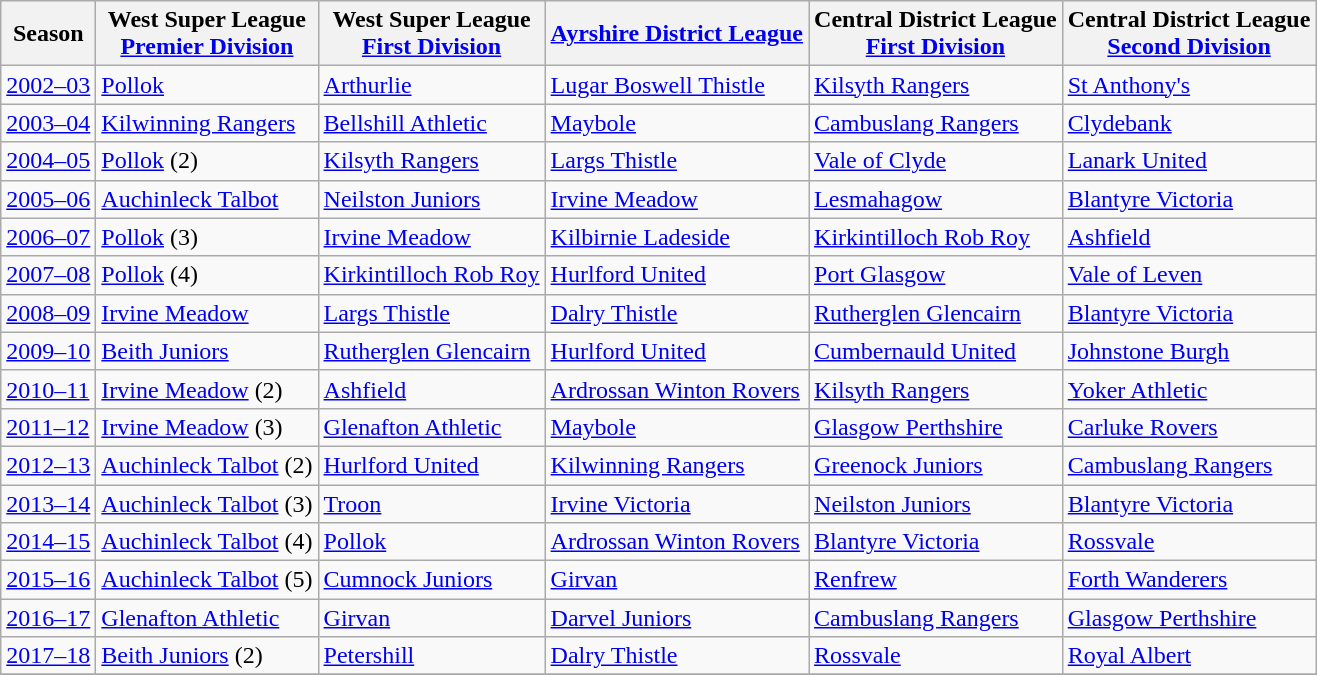<table class="wikitable">
<tr>
<th>Season</th>
<th>West Super League<br><a href='#'>Premier Division</a></th>
<th>West Super League<br><a href='#'>First Division</a></th>
<th><a href='#'>Ayrshire District League</a></th>
<th>Central District League<br><a href='#'>First Division</a></th>
<th>Central District League<br><a href='#'>Second Division</a></th>
</tr>
<tr>
<td style="text-align:left;"><a href='#'>2002–03</a></td>
<td><a href='#'>Pollok</a></td>
<td><a href='#'>Arthurlie</a></td>
<td><a href='#'>Lugar Boswell Thistle</a></td>
<td><a href='#'>Kilsyth Rangers</a></td>
<td><a href='#'>St Anthony's</a></td>
</tr>
<tr>
<td style="text-align:left;"><a href='#'>2003–04</a></td>
<td><a href='#'>Kilwinning Rangers</a></td>
<td><a href='#'>Bellshill Athletic</a></td>
<td><a href='#'>Maybole</a></td>
<td><a href='#'>Cambuslang Rangers</a></td>
<td><a href='#'>Clydebank</a></td>
</tr>
<tr>
<td style="text-align:left;"><a href='#'>2004–05</a></td>
<td><a href='#'>Pollok</a> (2)</td>
<td><a href='#'>Kilsyth Rangers</a></td>
<td><a href='#'>Largs Thistle</a></td>
<td><a href='#'>Vale of Clyde</a></td>
<td><a href='#'>Lanark United</a></td>
</tr>
<tr>
<td style="text-align:left;"><a href='#'>2005–06</a></td>
<td><a href='#'>Auchinleck Talbot</a></td>
<td><a href='#'>Neilston Juniors</a></td>
<td><a href='#'>Irvine Meadow</a></td>
<td><a href='#'>Lesmahagow</a></td>
<td><a href='#'>Blantyre Victoria</a></td>
</tr>
<tr>
<td style="text-align:left;"><a href='#'>2006–07</a></td>
<td><a href='#'>Pollok</a> (3)</td>
<td><a href='#'>Irvine Meadow</a></td>
<td><a href='#'>Kilbirnie Ladeside</a></td>
<td><a href='#'>Kirkintilloch Rob Roy</a></td>
<td><a href='#'>Ashfield</a></td>
</tr>
<tr>
<td style="text-align:left;"><a href='#'>2007–08</a></td>
<td><a href='#'>Pollok</a> (4)</td>
<td><a href='#'>Kirkintilloch Rob Roy</a></td>
<td><a href='#'>Hurlford United</a></td>
<td><a href='#'>Port Glasgow</a></td>
<td><a href='#'>Vale of Leven</a></td>
</tr>
<tr>
<td style="text-align:left;"><a href='#'>2008–09</a></td>
<td><a href='#'>Irvine Meadow</a></td>
<td><a href='#'>Largs Thistle</a></td>
<td><a href='#'>Dalry Thistle</a></td>
<td><a href='#'>Rutherglen Glencairn</a></td>
<td><a href='#'>Blantyre Victoria</a></td>
</tr>
<tr>
<td style="text-align:left;"><a href='#'>2009–10</a></td>
<td><a href='#'>Beith Juniors</a></td>
<td><a href='#'>Rutherglen Glencairn</a></td>
<td><a href='#'>Hurlford United</a></td>
<td><a href='#'>Cumbernauld United</a></td>
<td><a href='#'>Johnstone Burgh</a></td>
</tr>
<tr>
<td style="text-align:left;"><a href='#'>2010–11</a></td>
<td><a href='#'>Irvine Meadow</a> (2)</td>
<td><a href='#'>Ashfield</a></td>
<td><a href='#'>Ardrossan Winton Rovers</a></td>
<td><a href='#'>Kilsyth Rangers</a></td>
<td><a href='#'>Yoker Athletic</a></td>
</tr>
<tr>
<td style="text-align:left;"><a href='#'>2011–12</a></td>
<td><a href='#'>Irvine Meadow</a> (3)</td>
<td><a href='#'>Glenafton Athletic</a></td>
<td><a href='#'>Maybole</a></td>
<td><a href='#'>Glasgow Perthshire</a></td>
<td><a href='#'>Carluke Rovers</a></td>
</tr>
<tr>
<td style="text-align:left;"><a href='#'>2012–13</a></td>
<td><a href='#'>Auchinleck Talbot</a> (2)</td>
<td><a href='#'>Hurlford United</a></td>
<td><a href='#'>Kilwinning Rangers</a></td>
<td><a href='#'>Greenock Juniors</a></td>
<td><a href='#'>Cambuslang Rangers</a></td>
</tr>
<tr>
<td style="text-align:left;"><a href='#'>2013–14</a></td>
<td><a href='#'>Auchinleck Talbot</a> (3)</td>
<td><a href='#'>Troon</a></td>
<td><a href='#'>Irvine Victoria</a></td>
<td><a href='#'>Neilston Juniors</a></td>
<td><a href='#'>Blantyre Victoria</a></td>
</tr>
<tr>
<td style="text-align:left;"><a href='#'>2014–15</a></td>
<td><a href='#'>Auchinleck Talbot</a> (4)</td>
<td><a href='#'>Pollok</a></td>
<td><a href='#'>Ardrossan Winton Rovers</a></td>
<td><a href='#'>Blantyre Victoria</a></td>
<td><a href='#'>Rossvale</a></td>
</tr>
<tr>
<td style="text-align:left;"><a href='#'>2015–16</a></td>
<td><a href='#'>Auchinleck Talbot</a> (5)</td>
<td><a href='#'>Cumnock Juniors</a></td>
<td><a href='#'>Girvan</a></td>
<td><a href='#'>Renfrew</a></td>
<td><a href='#'>Forth Wanderers</a></td>
</tr>
<tr>
<td style="text-align:left;"><a href='#'>2016–17</a></td>
<td><a href='#'>Glenafton Athletic</a></td>
<td><a href='#'>Girvan</a></td>
<td><a href='#'>Darvel Juniors</a></td>
<td><a href='#'>Cambuslang Rangers</a></td>
<td><a href='#'>Glasgow Perthshire</a></td>
</tr>
<tr>
<td style="text-align:left;"><a href='#'>2017–18</a></td>
<td><a href='#'>Beith Juniors</a> (2)</td>
<td><a href='#'>Petershill</a></td>
<td><a href='#'>Dalry Thistle</a></td>
<td><a href='#'>Rossvale</a></td>
<td><a href='#'>Royal Albert</a></td>
</tr>
<tr>
</tr>
</table>
